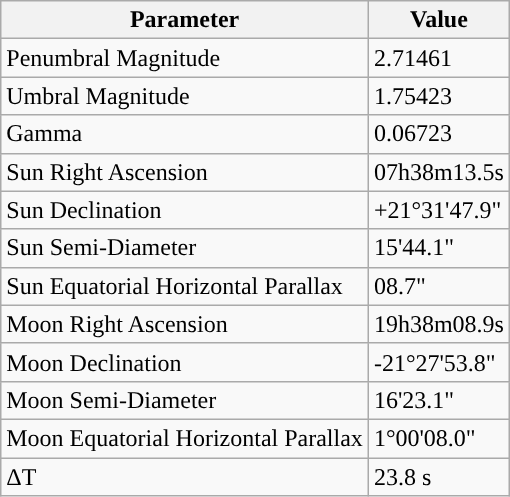<table class="wikitable">
<tr>
<th>Parameter</th>
<th>Value</th>
</tr>
<tr>
<td>Penumbral Magnitude</td>
<td>2.71461</td>
</tr>
<tr>
<td>Umbral Magnitude</td>
<td>1.75423</td>
</tr>
<tr>
<td>Gamma</td>
<td>0.06723</td>
</tr>
<tr>
<td>Sun Right Ascension</td>
<td>07h38m13.5s</td>
</tr>
<tr>
<td>Sun Declination</td>
<td>+21°31'47.9"</td>
</tr>
<tr>
<td>Sun Semi-Diameter</td>
<td>15'44.1"</td>
</tr>
<tr>
<td>Sun Equatorial Horizontal Parallax</td>
<td>08.7"</td>
</tr>
<tr>
<td>Moon Right Ascension</td>
<td>19h38m08.9s</td>
</tr>
<tr>
<td>Moon Declination</td>
<td>-21°27'53.8"</td>
</tr>
<tr>
<td>Moon Semi-Diameter</td>
<td>16'23.1"</td>
</tr>
<tr>
<td>Moon Equatorial Horizontal Parallax</td>
<td>1°00'08.0"</td>
</tr>
<tr>
<td>ΔT</td>
<td>23.8 s</td>
</tr>
</table>
